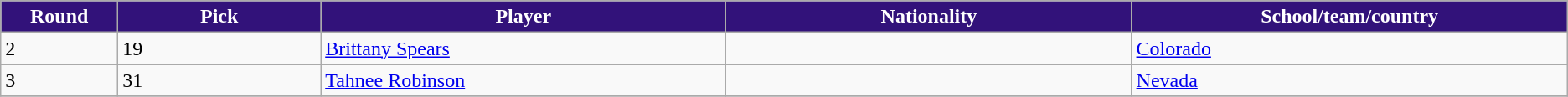<table class="wikitable">
<tr>
<th style="background:#32127A; color:white;" width="2%">Round</th>
<th style="background:#32127A; color:white;" width="5%">Pick</th>
<th style="background:#32127A; color:white;" width="10%">Player</th>
<th style="background:#32127A; color:white;" width="10%">Nationality</th>
<th style="background:#32127A; color:white;" width="10%">School/team/country</th>
</tr>
<tr>
<td>2</td>
<td>19</td>
<td><a href='#'>Brittany Spears</a></td>
<td></td>
<td><a href='#'>Colorado</a></td>
</tr>
<tr>
<td>3</td>
<td>31</td>
<td><a href='#'>Tahnee Robinson</a></td>
<td></td>
<td><a href='#'>Nevada</a></td>
</tr>
<tr>
</tr>
</table>
